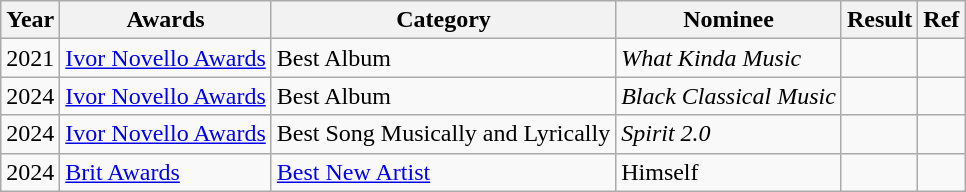<table class=wikitable>
<tr>
<th>Year</th>
<th>Awards</th>
<th>Category</th>
<th>Nominee</th>
<th>Result</th>
<th>Ref</th>
</tr>
<tr>
<td>2021</td>
<td><a href='#'>Ivor Novello Awards</a></td>
<td>Best Album</td>
<td><em>What Kinda Music</em></td>
<td></td>
<td></td>
</tr>
<tr>
<td>2024</td>
<td><a href='#'>Ivor Novello Awards</a></td>
<td>Best Album</td>
<td><em>Black Classical Music</em></td>
<td></td>
<td></td>
</tr>
<tr>
<td>2024</td>
<td><a href='#'>Ivor Novello Awards</a></td>
<td>Best Song Musically and Lyrically</td>
<td><em>Spirit 2.0</em></td>
<td></td>
<td></td>
</tr>
<tr>
<td>2024</td>
<td><a href='#'>Brit Awards</a></td>
<td><a href='#'>Best New Artist</a></td>
<td>Himself</td>
<td></td>
<td></td>
</tr>
</table>
